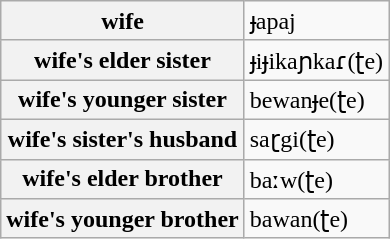<table class="wikitable">
<tr>
<th>wife</th>
<td>ɟapaj</td>
</tr>
<tr>
<th>wife's elder sister</th>
<td>ɟiɟikaɲkaɾ(ʈe)</td>
</tr>
<tr>
<th>wife's younger sister</th>
<td>bewanɟe(ʈe)</td>
</tr>
<tr>
<th>wife's sister's husband</th>
<td>saɽgi(ʈe)</td>
</tr>
<tr>
<th>wife's elder brother</th>
<td>baːw(ʈe)</td>
</tr>
<tr>
<th>wife's younger brother</th>
<td>bawan(ʈe)</td>
</tr>
</table>
